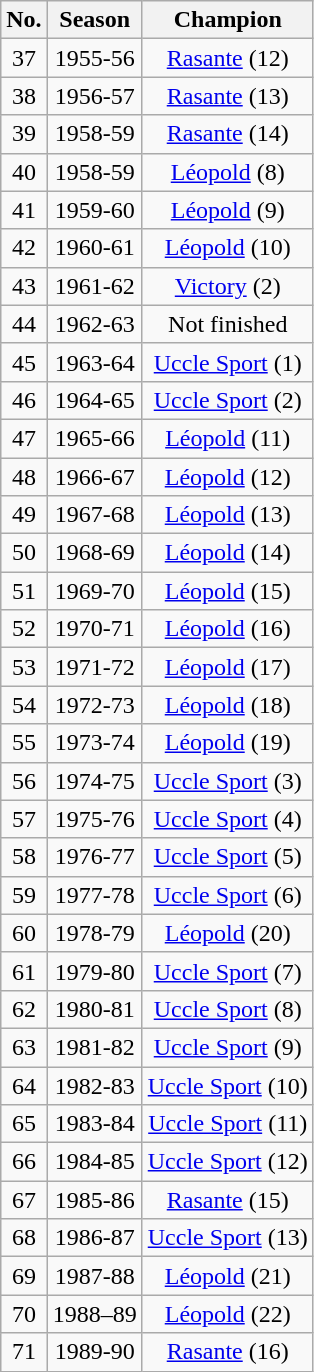<table class="wikitable alternance" style="text-align:center">
<tr>
<th>No.</th>
<th>Season</th>
<th>Champion</th>
</tr>
<tr>
<td>37</td>
<td>1955-56</td>
<td><a href='#'>Rasante</a> (12)</td>
</tr>
<tr>
<td>38</td>
<td>1956-57</td>
<td><a href='#'>Rasante</a> (13)</td>
</tr>
<tr>
<td>39</td>
<td>1958-59</td>
<td><a href='#'>Rasante</a> (14)</td>
</tr>
<tr>
<td>40</td>
<td>1958-59</td>
<td><a href='#'>Léopold</a> (8)</td>
</tr>
<tr>
<td>41</td>
<td>1959-60</td>
<td><a href='#'>Léopold</a> (9)</td>
</tr>
<tr>
<td>42</td>
<td>1960-61</td>
<td><a href='#'>Léopold</a> (10)</td>
</tr>
<tr>
<td>43</td>
<td>1961-62</td>
<td><a href='#'>Victory</a> (2)</td>
</tr>
<tr>
<td>44</td>
<td>1962-63</td>
<td>Not finished</td>
</tr>
<tr>
<td>45</td>
<td>1963-64</td>
<td><a href='#'>Uccle Sport</a> (1)</td>
</tr>
<tr>
<td>46</td>
<td>1964-65</td>
<td><a href='#'>Uccle Sport</a> (2)</td>
</tr>
<tr>
<td>47</td>
<td>1965-66</td>
<td><a href='#'>Léopold</a> (11)</td>
</tr>
<tr>
<td>48</td>
<td>1966-67</td>
<td><a href='#'>Léopold</a> (12)</td>
</tr>
<tr>
<td>49</td>
<td>1967-68</td>
<td><a href='#'>Léopold</a> (13)</td>
</tr>
<tr>
<td>50</td>
<td>1968-69</td>
<td><a href='#'>Léopold</a> (14)</td>
</tr>
<tr>
<td>51</td>
<td>1969-70</td>
<td><a href='#'>Léopold</a> (15)</td>
</tr>
<tr>
<td>52</td>
<td>1970-71</td>
<td><a href='#'>Léopold</a> (16)</td>
</tr>
<tr>
<td>53</td>
<td>1971-72</td>
<td><a href='#'>Léopold</a> (17)</td>
</tr>
<tr>
<td>54</td>
<td>1972-73</td>
<td><a href='#'>Léopold</a> (18)</td>
</tr>
<tr>
<td>55</td>
<td>1973-74</td>
<td><a href='#'>Léopold</a> (19)</td>
</tr>
<tr>
<td>56</td>
<td>1974-75</td>
<td><a href='#'>Uccle Sport</a> (3)</td>
</tr>
<tr>
<td>57</td>
<td>1975-76</td>
<td><a href='#'>Uccle Sport</a> (4)</td>
</tr>
<tr>
<td>58</td>
<td>1976-77</td>
<td><a href='#'>Uccle Sport</a> (5)</td>
</tr>
<tr>
<td>59</td>
<td>1977-78</td>
<td><a href='#'>Uccle Sport</a> (6)</td>
</tr>
<tr>
<td>60</td>
<td>1978-79</td>
<td><a href='#'>Léopold</a> (20)</td>
</tr>
<tr>
<td>61</td>
<td>1979-80</td>
<td><a href='#'>Uccle Sport</a> (7)</td>
</tr>
<tr>
<td>62</td>
<td>1980-81</td>
<td><a href='#'>Uccle Sport</a> (8)</td>
</tr>
<tr>
<td>63</td>
<td>1981-82</td>
<td><a href='#'>Uccle Sport</a> (9)</td>
</tr>
<tr>
<td>64</td>
<td>1982-83</td>
<td><a href='#'>Uccle Sport</a> (10)</td>
</tr>
<tr>
<td>65</td>
<td>1983-84</td>
<td><a href='#'>Uccle Sport</a> (11)</td>
</tr>
<tr>
<td>66</td>
<td>1984-85</td>
<td><a href='#'>Uccle Sport</a> (12)</td>
</tr>
<tr>
<td>67</td>
<td>1985-86</td>
<td><a href='#'>Rasante</a> (15)</td>
</tr>
<tr>
<td>68</td>
<td>1986-87</td>
<td><a href='#'>Uccle Sport</a> (13)</td>
</tr>
<tr>
<td>69</td>
<td>1987-88</td>
<td><a href='#'>Léopold</a> (21)</td>
</tr>
<tr>
<td>70</td>
<td>1988–89</td>
<td><a href='#'>Léopold</a> (22)</td>
</tr>
<tr>
<td>71</td>
<td>1989-90</td>
<td><a href='#'>Rasante</a> (16)</td>
</tr>
</table>
